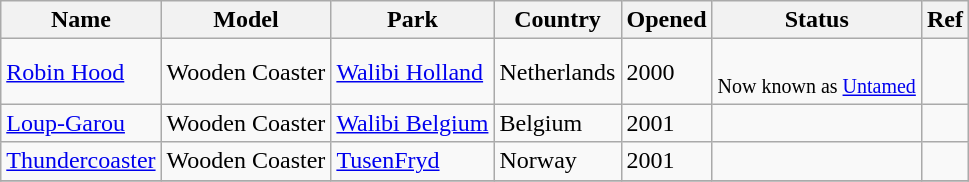<table class="wikitable sortable">
<tr>
<th>Name</th>
<th>Model</th>
<th>Park</th>
<th>Country</th>
<th>Opened</th>
<th>Status</th>
<th class="unsortable">Ref</th>
</tr>
<tr>
<td><a href='#'>Robin Hood</a></td>
<td>Wooden Coaster</td>
<td><a href='#'>Walibi Holland</a></td>
<td> Netherlands</td>
<td>2000</td>
<td><br><small>Now known as <a href='#'>Untamed</a></small></td>
<td></td>
</tr>
<tr>
<td><a href='#'>Loup-Garou</a></td>
<td>Wooden Coaster</td>
<td><a href='#'>Walibi Belgium</a></td>
<td> Belgium</td>
<td>2001</td>
<td></td>
<td></td>
</tr>
<tr>
<td><a href='#'>Thundercoaster</a></td>
<td>Wooden Coaster</td>
<td><a href='#'>TusenFryd</a></td>
<td> Norway</td>
<td>2001</td>
<td></td>
<td></td>
</tr>
<tr>
</tr>
</table>
